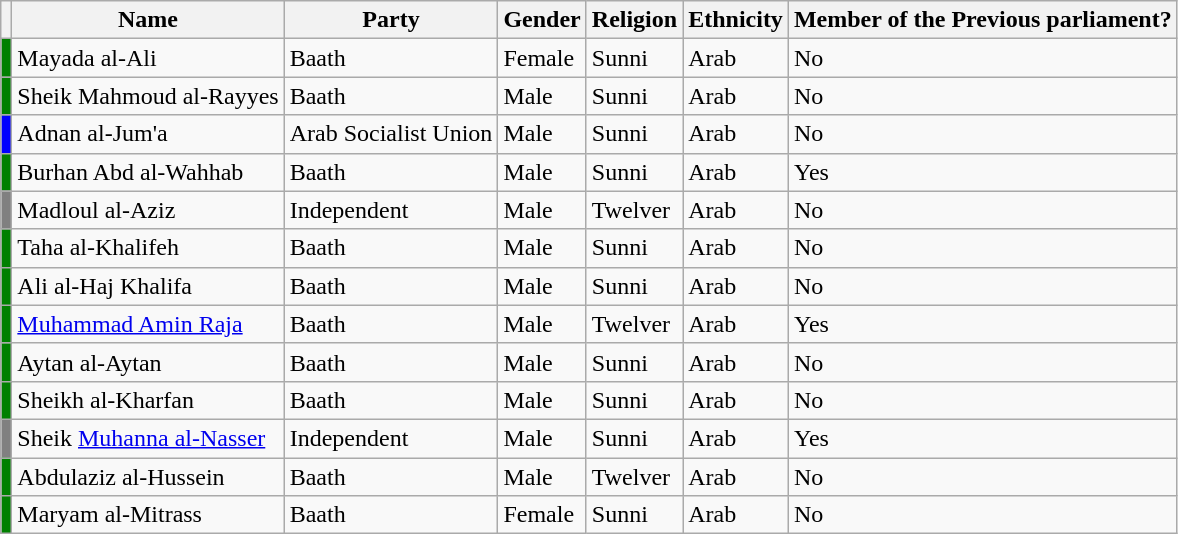<table class="wikitable sortable">
<tr>
<th></th>
<th>Name</th>
<th>Party</th>
<th>Gender</th>
<th>Religion</th>
<th>Ethnicity</th>
<th>Member of the Previous parliament?</th>
</tr>
<tr>
<td bgcolor="green"></td>
<td>Mayada al-Ali</td>
<td>Baath</td>
<td>Female</td>
<td>Sunni</td>
<td>Arab</td>
<td>No</td>
</tr>
<tr>
<td bgcolor="green"></td>
<td>Sheik Mahmoud al-Rayyes</td>
<td>Baath</td>
<td>Male</td>
<td>Sunni</td>
<td>Arab</td>
<td>No</td>
</tr>
<tr>
<td bgcolor="blue"></td>
<td>Adnan al-Jum'a</td>
<td>Arab Socialist Union</td>
<td>Male</td>
<td>Sunni</td>
<td>Arab</td>
<td>No</td>
</tr>
<tr>
<td bgcolor="green"></td>
<td>Burhan Abd al-Wahhab</td>
<td>Baath</td>
<td>Male</td>
<td>Sunni</td>
<td>Arab</td>
<td>Yes</td>
</tr>
<tr>
<td bgcolor="grey"></td>
<td>Madloul al-Aziz</td>
<td>Independent</td>
<td>Male</td>
<td>Twelver</td>
<td>Arab</td>
<td>No</td>
</tr>
<tr>
<td bgcolor="green"></td>
<td>Taha al-Khalifeh</td>
<td>Baath</td>
<td>Male</td>
<td>Sunni</td>
<td>Arab</td>
<td>No</td>
</tr>
<tr>
<td bgcolor="green"></td>
<td>Ali al-Haj Khalifa</td>
<td>Baath</td>
<td>Male</td>
<td>Sunni</td>
<td>Arab</td>
<td>No</td>
</tr>
<tr>
<td bgcolor="green"></td>
<td><a href='#'>Muhammad Amin Raja</a></td>
<td>Baath</td>
<td>Male</td>
<td>Twelver</td>
<td>Arab</td>
<td>Yes</td>
</tr>
<tr>
<td bgcolor="green"></td>
<td>Aytan al-Aytan</td>
<td>Baath</td>
<td>Male</td>
<td>Sunni</td>
<td>Arab</td>
<td>No</td>
</tr>
<tr>
<td bgcolor="green"></td>
<td>Sheikh al-Kharfan</td>
<td>Baath</td>
<td>Male</td>
<td>Sunni</td>
<td>Arab</td>
<td>No</td>
</tr>
<tr>
<td bgcolor="grey"></td>
<td>Sheik <a href='#'>Muhanna al-Nasser</a></td>
<td>Independent</td>
<td>Male</td>
<td>Sunni</td>
<td>Arab</td>
<td>Yes</td>
</tr>
<tr>
<td bgcolor="green"></td>
<td>Abdulaziz al-Hussein</td>
<td>Baath</td>
<td>Male</td>
<td>Twelver</td>
<td>Arab</td>
<td>No</td>
</tr>
<tr>
<td bgcolor="green"></td>
<td>Maryam al-Mitrass</td>
<td>Baath</td>
<td>Female</td>
<td>Sunni</td>
<td>Arab</td>
<td>No</td>
</tr>
</table>
